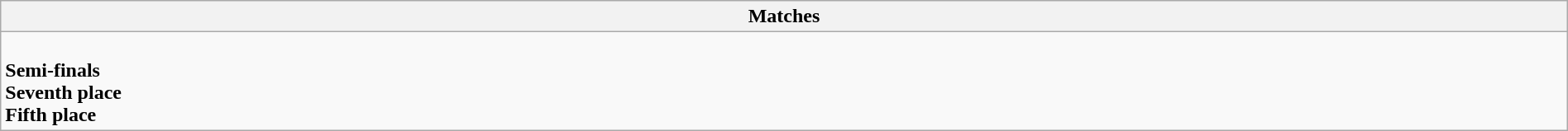<table class="wikitable collapsible collapsed" style="width:100%;">
<tr>
<th>Matches</th>
</tr>
<tr>
<td><br><strong>Semi-finals</strong>

<br><strong>Seventh place</strong>
<br><strong>Fifth place</strong>
</td>
</tr>
</table>
